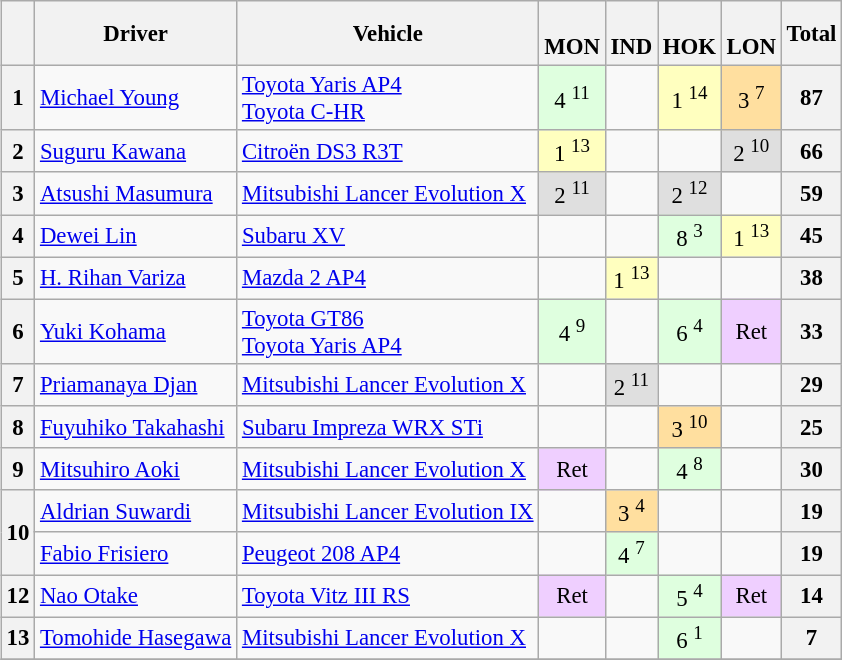<table>
<tr>
<td valign="top"><br><table class="wikitable" style="font-size: 95%; text-align: center;">
<tr>
<th></th>
<th>Driver</th>
<th>Vehicle</th>
<th><br>MON</th>
<th><br>IND</th>
<th><br>HOK</th>
<th><br>LON</th>
<th>Total</th>
</tr>
<tr>
<th>1</th>
<td align=left> <a href='#'>Michael Young</a></td>
<td align=left><a href='#'>Toyota Yaris AP4</a><br><a href='#'>Toyota C-HR</a></td>
<td style="background:#dfffdf;">4 <sup>11</sup></td>
<td></td>
<td style="background:#ffffbf;">1 <sup>14</sup></td>
<td style="background:#ffdf9f;">3 <sup>7</sup></td>
<th>87</th>
</tr>
<tr>
<th>2</th>
<td align=left> <a href='#'>Suguru Kawana</a></td>
<td align=left><a href='#'>Citroën DS3 R3T</a></td>
<td style="background:#ffffbf;">1 <sup>13</sup></td>
<td></td>
<td></td>
<td style="background:#dfdfdf;">2 <sup>10</sup></td>
<th>66</th>
</tr>
<tr>
<th>3</th>
<td align=left> <a href='#'>Atsushi Masumura</a></td>
<td align=left><a href='#'>Mitsubishi Lancer Evolution X</a></td>
<td style="background:#dfdfdf;">2 <sup>11</sup></td>
<td></td>
<td style="background:#dfdfdf;">2 <sup>12</sup></td>
<td></td>
<th>59</th>
</tr>
<tr>
<th>4</th>
<td align=left> <a href='#'>Dewei Lin</a></td>
<td align=left><a href='#'>Subaru XV</a></td>
<td></td>
<td></td>
<td style="background:#dfffdf;">8 <sup>3</sup></td>
<td style="background:#ffffbf;">1 <sup>13</sup></td>
<th>45</th>
</tr>
<tr>
<th>5</th>
<td align=left> <a href='#'>H. Rihan Variza</a></td>
<td align=left><a href='#'>Mazda 2 AP4</a></td>
<td></td>
<td style="background:#ffffbf;">1 <sup>13</sup></td>
<td></td>
<td></td>
<th>38</th>
</tr>
<tr>
<th>6</th>
<td align=left> <a href='#'>Yuki Kohama</a></td>
<td align=left><a href='#'>Toyota GT86</a><br> <a href='#'>Toyota Yaris AP4</a></td>
<td style="background:#dfffdf;">4 <sup>9</sup></td>
<td></td>
<td style="background:#dfffdf;">6 <sup>4</sup></td>
<td style="background:#efcfff;">Ret</td>
<th>33</th>
</tr>
<tr>
<th>7</th>
<td align=left> <a href='#'>Priamanaya Djan</a></td>
<td align=left><a href='#'>Mitsubishi Lancer Evolution X</a></td>
<td></td>
<td style="background:#dfdfdf;">2 <sup>11</sup></td>
<td></td>
<td></td>
<th>29</th>
</tr>
<tr>
<th>8</th>
<td align=left> <a href='#'>Fuyuhiko Takahashi</a></td>
<td align=left><a href='#'>Subaru Impreza WRX STi</a></td>
<td></td>
<td></td>
<td style="background:#ffdf9f;">3 <sup>10</sup></td>
<td></td>
<th>25</th>
</tr>
<tr>
<th>9</th>
<td align=left> <a href='#'>Mitsuhiro Aoki</a></td>
<td align=left><a href='#'>Mitsubishi Lancer Evolution X</a></td>
<td style="background:#efcfff;">Ret</td>
<td></td>
<td style="background:#dfffdf;">4 <sup>8</sup></td>
<td></td>
<th>30</th>
</tr>
<tr>
<th rowspan=2>10</th>
<td align=left> <a href='#'>Aldrian Suwardi</a></td>
<td align=left><a href='#'>Mitsubishi Lancer Evolution IX</a></td>
<td></td>
<td style="background:#ffdf9f;">3 <sup>4</sup></td>
<td></td>
<td></td>
<th>19</th>
</tr>
<tr>
<td align=left> <a href='#'>Fabio Frisiero</a></td>
<td align=left><a href='#'>Peugeot 208 AP4</a></td>
<td></td>
<td style="background:#dfffdf;">4 <sup>7</sup></td>
<td></td>
<td></td>
<th>19</th>
</tr>
<tr>
<th>12</th>
<td align=left> <a href='#'>Nao Otake</a></td>
<td align=left><a href='#'>Toyota Vitz III RS</a></td>
<td style="background:#efcfff;">Ret</td>
<td></td>
<td style="background:#dfffdf;">5 <sup>4</sup></td>
<td style="background:#efcfff;">Ret</td>
<th>14</th>
</tr>
<tr>
<th>13</th>
<td align=left> <a href='#'>Tomohide Hasegawa</a></td>
<td align=left><a href='#'>Mitsubishi Lancer Evolution X</a></td>
<td></td>
<td></td>
<td style="background:#dfffdf;">6 <sup>1</sup></td>
<td></td>
<th>7</th>
</tr>
<tr>
</tr>
</table>
</td>
<td><br></td>
</tr>
</table>
